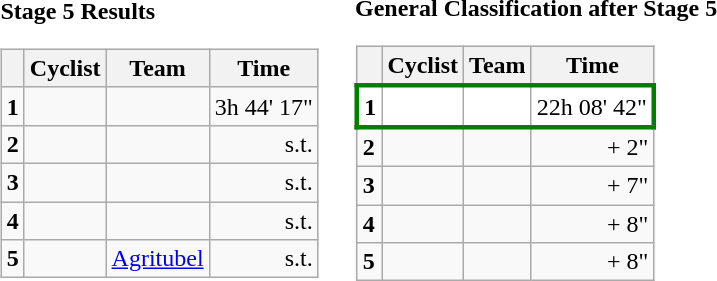<table>
<tr>
<td><strong>Stage 5 Results</strong><br><table class="wikitable">
<tr>
<th></th>
<th>Cyclist</th>
<th>Team</th>
<th>Time</th>
</tr>
<tr>
<td><strong>1</strong></td>
<td></td>
<td></td>
<td align="right">3h 44' 17"</td>
</tr>
<tr>
<td><strong>2</strong></td>
<td></td>
<td></td>
<td align="right">s.t.</td>
</tr>
<tr>
<td><strong>3</strong></td>
<td></td>
<td></td>
<td align="right">s.t.</td>
</tr>
<tr>
<td><strong>4</strong></td>
<td></td>
<td></td>
<td align="right">s.t.</td>
</tr>
<tr>
<td><strong>5</strong></td>
<td></td>
<td><a href='#'>Agritubel</a></td>
<td align="right">s.t.</td>
</tr>
</table>
</td>
<td></td>
<td><strong>General Classification after Stage 5</strong><br><table class="wikitable">
<tr>
<th></th>
<th>Cyclist</th>
<th>Team</th>
<th>Time</th>
</tr>
<tr style="border:3px solid green; background:white">
<td><strong>1</strong></td>
<td></td>
<td></td>
<td align="right">22h 08' 42"</td>
</tr>
<tr>
<td><strong>2</strong></td>
<td></td>
<td></td>
<td align="right">+ 2"</td>
</tr>
<tr>
<td><strong>3</strong></td>
<td></td>
<td></td>
<td align="right">+ 7"</td>
</tr>
<tr>
<td><strong>4</strong></td>
<td></td>
<td></td>
<td align="right">+ 8"</td>
</tr>
<tr>
<td><strong>5</strong></td>
<td></td>
<td></td>
<td align="right">+ 8"</td>
</tr>
</table>
</td>
</tr>
</table>
